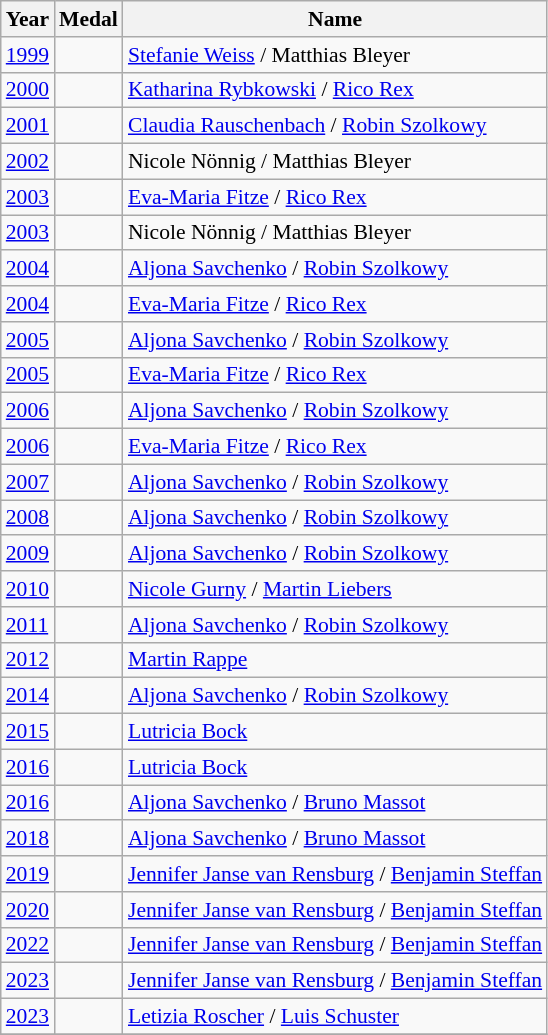<table class="wikitable" style="font-size:90%">
<tr>
<th>Year</th>
<th>Medal</th>
<th>Name</th>
</tr>
<tr>
<td><a href='#'>1999</a></td>
<td></td>
<td><a href='#'>Stefanie Weiss</a> / Matthias Bleyer</td>
</tr>
<tr>
<td><a href='#'>2000</a></td>
<td></td>
<td><a href='#'>Katharina Rybkowski</a> / <a href='#'>Rico Rex</a></td>
</tr>
<tr>
<td><a href='#'>2001</a></td>
<td></td>
<td><a href='#'>Claudia Rauschenbach</a> / <a href='#'>Robin Szolkowy</a></td>
</tr>
<tr>
<td><a href='#'>2002</a></td>
<td></td>
<td>Nicole Nönnig / Matthias Bleyer</td>
</tr>
<tr>
<td><a href='#'>2003</a></td>
<td></td>
<td><a href='#'>Eva-Maria Fitze</a> / <a href='#'>Rico Rex</a></td>
</tr>
<tr>
<td><a href='#'>2003</a></td>
<td></td>
<td>Nicole Nönnig / Matthias Bleyer</td>
</tr>
<tr>
<td><a href='#'>2004</a></td>
<td></td>
<td><a href='#'>Aljona Savchenko</a> / <a href='#'>Robin Szolkowy</a></td>
</tr>
<tr>
<td><a href='#'>2004</a></td>
<td></td>
<td><a href='#'>Eva-Maria Fitze</a> / <a href='#'>Rico Rex</a></td>
</tr>
<tr>
<td><a href='#'>2005</a></td>
<td></td>
<td><a href='#'>Aljona Savchenko</a> / <a href='#'>Robin Szolkowy</a></td>
</tr>
<tr>
<td><a href='#'>2005</a></td>
<td></td>
<td><a href='#'>Eva-Maria Fitze</a> / <a href='#'>Rico Rex</a></td>
</tr>
<tr>
<td><a href='#'>2006</a></td>
<td></td>
<td><a href='#'>Aljona Savchenko</a> / <a href='#'>Robin Szolkowy</a></td>
</tr>
<tr>
<td><a href='#'>2006</a></td>
<td></td>
<td><a href='#'>Eva-Maria Fitze</a> / <a href='#'>Rico Rex</a></td>
</tr>
<tr>
<td><a href='#'>2007</a></td>
<td></td>
<td><a href='#'>Aljona Savchenko</a> / <a href='#'>Robin Szolkowy</a></td>
</tr>
<tr>
<td><a href='#'>2008</a></td>
<td></td>
<td><a href='#'>Aljona Savchenko</a> / <a href='#'>Robin Szolkowy</a></td>
</tr>
<tr>
<td><a href='#'>2009</a></td>
<td></td>
<td><a href='#'>Aljona Savchenko</a> / <a href='#'>Robin Szolkowy</a></td>
</tr>
<tr>
<td><a href='#'>2010</a></td>
<td></td>
<td><a href='#'>Nicole Gurny</a> / <a href='#'>Martin Liebers</a></td>
</tr>
<tr>
<td><a href='#'>2011</a></td>
<td></td>
<td><a href='#'>Aljona Savchenko</a> / <a href='#'>Robin Szolkowy</a></td>
</tr>
<tr>
<td><a href='#'>2012</a></td>
<td></td>
<td><a href='#'>Martin Rappe</a></td>
</tr>
<tr>
<td><a href='#'>2014</a></td>
<td></td>
<td><a href='#'>Aljona Savchenko</a> / <a href='#'>Robin Szolkowy</a></td>
</tr>
<tr>
<td><a href='#'>2015</a></td>
<td></td>
<td><a href='#'>Lutricia Bock</a></td>
</tr>
<tr>
<td><a href='#'>2016</a></td>
<td></td>
<td><a href='#'>Lutricia Bock</a></td>
</tr>
<tr>
<td><a href='#'>2016</a></td>
<td></td>
<td><a href='#'>Aljona Savchenko</a> / <a href='#'>Bruno Massot</a></td>
</tr>
<tr>
<td><a href='#'>2018</a></td>
<td></td>
<td><a href='#'>Aljona Savchenko</a> / <a href='#'>Bruno Massot</a></td>
</tr>
<tr>
<td><a href='#'>2019</a></td>
<td></td>
<td><a href='#'>Jennifer Janse van Rensburg</a> / <a href='#'>Benjamin Steffan</a></td>
</tr>
<tr>
<td><a href='#'>2020</a></td>
<td></td>
<td><a href='#'>Jennifer Janse van Rensburg</a> / <a href='#'>Benjamin Steffan</a></td>
</tr>
<tr>
<td><a href='#'>2022</a></td>
<td></td>
<td><a href='#'>Jennifer Janse van Rensburg</a> / <a href='#'>Benjamin Steffan</a></td>
</tr>
<tr>
<td><a href='#'>2023</a></td>
<td></td>
<td><a href='#'>Jennifer Janse van Rensburg</a> / <a href='#'>Benjamin Steffan</a></td>
</tr>
<tr>
<td><a href='#'>2023</a></td>
<td></td>
<td><a href='#'>Letizia Roscher</a> / <a href='#'>Luis Schuster</a></td>
</tr>
<tr>
</tr>
</table>
